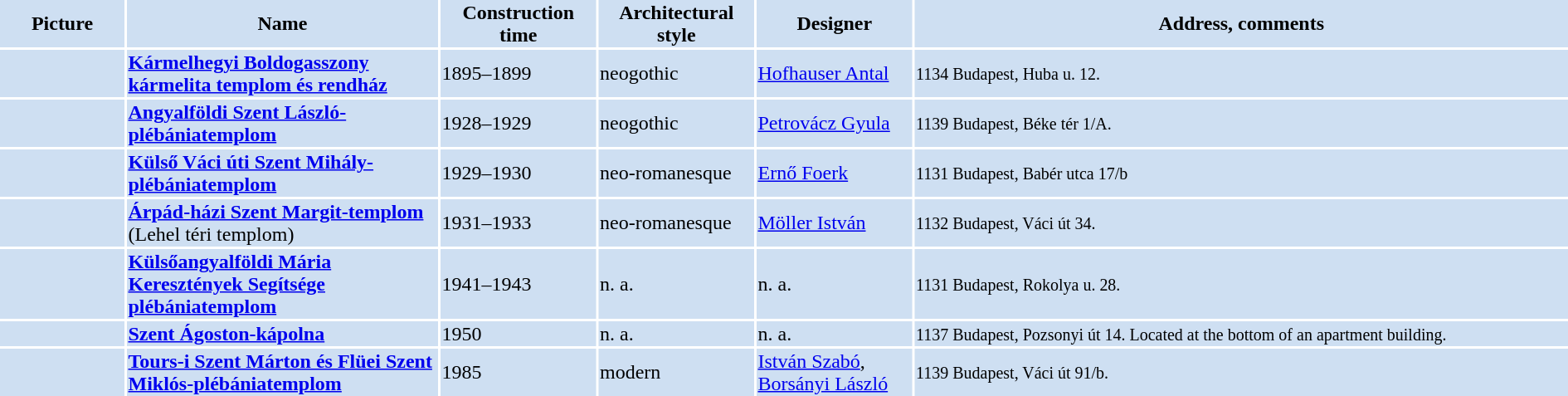<table width="100%">
<tr>
<th bgcolor="#CEDFF2" width="8%">Picture</th>
<th bgcolor="#CEDFF2" width="20%">Name</th>
<th bgcolor="#CEDFF2" width="10%">Construction time</th>
<th bgcolor="#CEDFF2" width="10%">Architectural style</th>
<th bgcolor="#CEDFF2" width="10%">Designer</th>
<th bgcolor="#CEDFF2" width="42%">Address, comments</th>
</tr>
<tr>
<td bgcolor="#CEDFF2"></td>
<td bgcolor="#CEDFF2"><strong><a href='#'>Kármelhegyi Boldogasszony kármelita templom és rendház</a></strong></td>
<td bgcolor="#CEDFF2">1895–1899</td>
<td bgcolor="#CEDFF2">neogothic</td>
<td bgcolor="#CEDFF2"><a href='#'>Hofhauser Antal</a></td>
<td bgcolor="#CEDFF2"><small>1134 Budapest, Huba u. 12. </small></td>
</tr>
<tr>
<td bgcolor="#CEDFF2"></td>
<td bgcolor="#CEDFF2"><strong><a href='#'>Angyalföldi Szent László-plébániatemplom</a></strong></td>
<td bgcolor="#CEDFF2">1928–1929</td>
<td bgcolor="#CEDFF2">neogothic</td>
<td bgcolor="#CEDFF2"><a href='#'>Petrovácz Gyula</a></td>
<td bgcolor="#CEDFF2"><small>	1139 Budapest, Béke tér 1/A. </small></td>
</tr>
<tr>
<td bgcolor="#CEDFF2"></td>
<td bgcolor="#CEDFF2"><strong><a href='#'>Külső Váci úti Szent Mihály-plébániatemplom</a></strong></td>
<td bgcolor="#CEDFF2">1929–1930</td>
<td bgcolor="#CEDFF2">neo-romanesque</td>
<td bgcolor="#CEDFF2"><a href='#'>Ernő Foerk</a></td>
<td bgcolor="#CEDFF2"><small> 	1131 Budapest, Babér utca 17/b</small></td>
</tr>
<tr>
<td bgcolor="#CEDFF2"></td>
<td bgcolor="#CEDFF2"><strong><a href='#'>Árpád-házi Szent Margit-templom</a></strong> (Lehel téri templom)</td>
<td bgcolor="#CEDFF2">1931–1933</td>
<td bgcolor="#CEDFF2">neo-romanesque</td>
<td bgcolor="#CEDFF2"><a href='#'>Möller István</a></td>
<td bgcolor="#CEDFF2"><small> 1132 Budapest, Váci út 34.</small></td>
</tr>
<tr>
<td bgcolor="#CEDFF2"></td>
<td bgcolor="#CEDFF2"><strong><a href='#'>Külsőangyalföldi Mária Keresztények Segítsége plébániatemplom</a></strong></td>
<td bgcolor="#CEDFF2">1941–1943</td>
<td bgcolor="#CEDFF2">n. a.</td>
<td bgcolor="#CEDFF2">n. a.</td>
<td bgcolor="#CEDFF2"><small>1131 Budapest, Rokolya u. 28. </small></td>
</tr>
<tr>
<td bgcolor="#CEDFF2"></td>
<td bgcolor="#CEDFF2"><strong><a href='#'>Szent Ágoston-kápolna</a></strong></td>
<td bgcolor="#CEDFF2">1950</td>
<td bgcolor="#CEDFF2">n. a.</td>
<td bgcolor="#CEDFF2">n. a.</td>
<td bgcolor="#CEDFF2"><small> 1137 Budapest, Pozsonyi út 14. Located at the bottom of an apartment building.</small></td>
</tr>
<tr>
<td bgcolor="#CEDFF2"></td>
<td bgcolor="#CEDFF2"><strong><a href='#'>Tours-i Szent Márton és Flüei Szent Miklós-plébániatemplom</a></strong></td>
<td bgcolor="#CEDFF2">1985</td>
<td bgcolor="#CEDFF2">modern</td>
<td bgcolor="#CEDFF2"><a href='#'>István Szabó</a>, <a href='#'>Borsányi László</a></td>
<td bgcolor="#CEDFF2"><small>1139 Budapest, Váci út 91/b. </small></td>
</tr>
</table>
